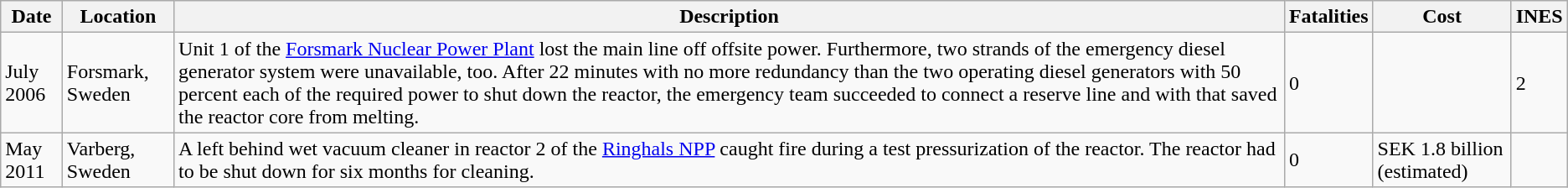<table class="wikitable sortable">
<tr>
<th>Date</th>
<th>Location</th>
<th>Description</th>
<th>Fatalities</th>
<th>Cost</th>
<th>INES</th>
</tr>
<tr>
<td>July 2006</td>
<td>Forsmark, Sweden</td>
<td>Unit 1 of the <a href='#'>Forsmark Nuclear Power Plant</a> lost the main line off offsite power. Furthermore, two strands of the emergency diesel generator system were unavailable, too. After 22 minutes with no more redundancy than the two operating diesel generators with 50 percent each of the required power to shut down the reactor, the emergency team succeeded to connect a reserve line and with that saved the reactor core from melting.</td>
<td>0</td>
<td></td>
<td>2</td>
</tr>
<tr>
<td>May 2011</td>
<td>Varberg, Sweden</td>
<td>A left behind wet vacuum cleaner in reactor 2 of the <a href='#'>Ringhals NPP</a> caught fire during a test pressurization of the reactor. The reactor had to be shut down for six months for cleaning. </td>
<td>0</td>
<td>SEK 1.8 billion (estimated)</td>
<td></td>
</tr>
</table>
